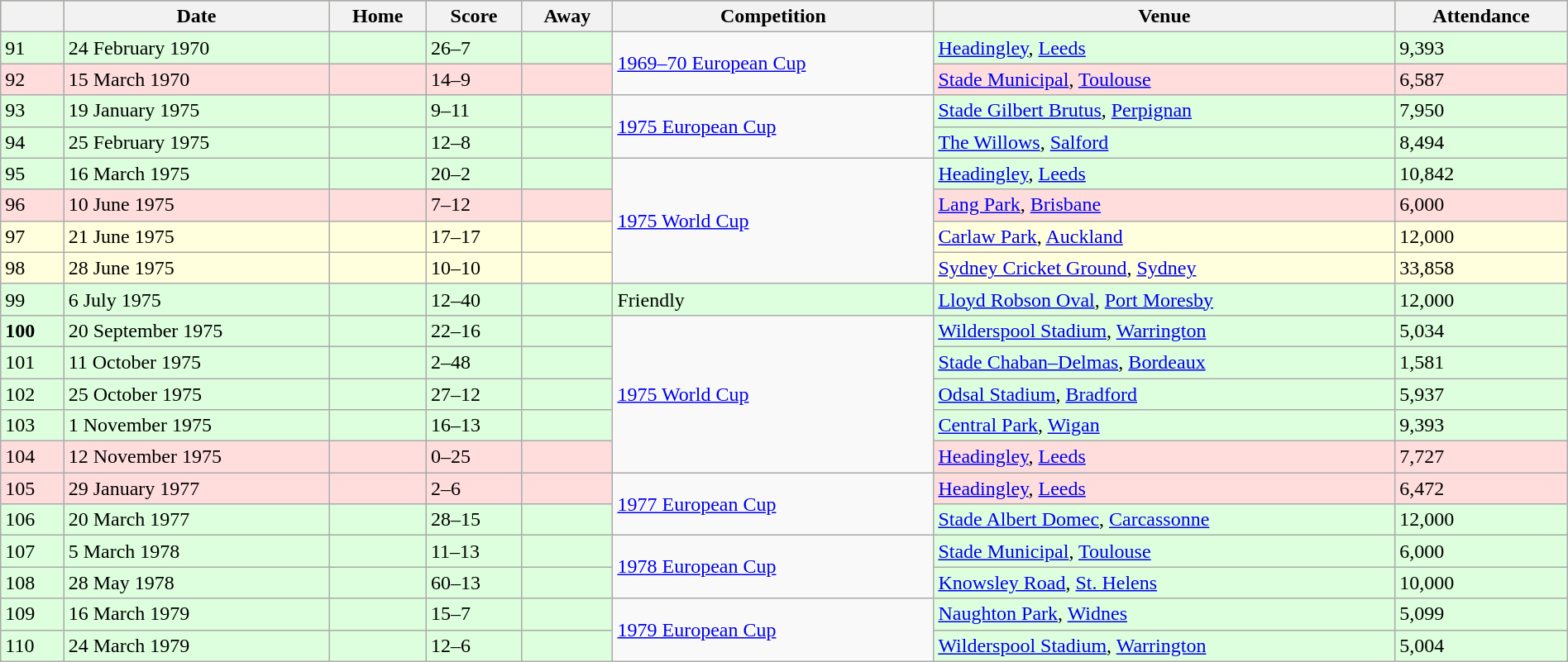<table class="wikitable" width=100%>
<tr bgcolor=#bdb76b>
<th></th>
<th>Date</th>
<th>Home</th>
<th>Score</th>
<th>Away</th>
<th>Competition</th>
<th>Venue</th>
<th>Attendance</th>
</tr>
<tr>
<td bgcolor=#DDFFDD>91</td>
<td bgcolor=#DDFFDD>24 February 1970</td>
<td bgcolor=#DDFFDD><strong></strong></td>
<td bgcolor=#DDFFDD>26–7</td>
<td bgcolor=#DDFFDD></td>
<td rowspan=2><a href='#'>1969–70 European Cup</a></td>
<td bgcolor=#DDFFDD> <a href='#'>Headingley</a>, <a href='#'>Leeds</a></td>
<td bgcolor=#DDFFDD>9,393</td>
</tr>
<tr bgcolor=#FFDDDD>
<td>92</td>
<td>15 March 1970</td>
<td></td>
<td>14–9</td>
<td><strong></strong></td>
<td> <a href='#'>Stade Municipal</a>, <a href='#'>Toulouse</a></td>
<td>6,587</td>
</tr>
<tr>
<td bgcolor=#DDFFDD>93</td>
<td bgcolor=#DDFFDD>19 January 1975</td>
<td bgcolor=#DDFFDD></td>
<td bgcolor=#DDFFDD>9–11</td>
<td bgcolor=#DDFFDD><strong></strong></td>
<td rowspan=2><a href='#'>1975 European Cup</a></td>
<td bgcolor=#DDFFDD> <a href='#'>Stade Gilbert Brutus</a>, <a href='#'>Perpignan</a></td>
<td bgcolor=#DDFFDD>7,950</td>
</tr>
<tr bgcolor=#DDFFDD>
<td>94</td>
<td>25 February 1975</td>
<td><strong></strong></td>
<td>12–8</td>
<td></td>
<td> <a href='#'>The Willows</a>, <a href='#'>Salford</a></td>
<td>8,494</td>
</tr>
<tr>
<td bgcolor=#DDFFDD>95</td>
<td bgcolor=#DDFFDD>16 March 1975</td>
<td bgcolor=#DDFFDD><strong></strong></td>
<td bgcolor=#DDFFDD>20–2</td>
<td bgcolor=#DDFFDD></td>
<td rowspan=4><a href='#'>1975 World Cup</a></td>
<td bgcolor=#DDFFDD> <a href='#'>Headingley</a>, <a href='#'>Leeds</a></td>
<td bgcolor=#DDFFDD>10,842</td>
</tr>
<tr bgcolor=#FFDDDD>
<td>96</td>
<td>10 June 1975</td>
<td><strong></strong></td>
<td>7–12</td>
<td></td>
<td> <a href='#'>Lang Park</a>, <a href='#'>Brisbane</a></td>
<td>6,000</td>
</tr>
<tr bgcolor=#FFFFDD>
<td>97</td>
<td>21 June 1975</td>
<td></td>
<td>17–17</td>
<td><strong></strong></td>
<td> <a href='#'>Carlaw Park</a>, <a href='#'>Auckland</a></td>
<td>12,000</td>
</tr>
<tr bgcolor=#FFFFDD>
<td>98</td>
<td>28 June 1975</td>
<td></td>
<td>10–10</td>
<td><strong></strong></td>
<td> <a href='#'>Sydney Cricket Ground</a>, <a href='#'>Sydney</a></td>
<td>33,858</td>
</tr>
<tr bgcolor=#DDFFDD>
<td>99</td>
<td>6 July 1975</td>
<td></td>
<td>12–40</td>
<td><strong></strong></td>
<td>Friendly</td>
<td> <a href='#'>Lloyd Robson Oval</a>, <a href='#'>Port Moresby</a></td>
<td>12,000</td>
</tr>
<tr>
<td bgcolor=#DDFFDD><strong>100</strong></td>
<td bgcolor=#DDFFDD>20 September 1975</td>
<td bgcolor=#DDFFDD><strong></strong></td>
<td bgcolor=#DDFFDD>22–16</td>
<td bgcolor=#DDFFDD></td>
<td rowspan=5><a href='#'>1975 World Cup</a></td>
<td bgcolor=#DDFFDD> <a href='#'>Wilderspool Stadium</a>, <a href='#'>Warrington</a></td>
<td bgcolor=#DDFFDD>5,034</td>
</tr>
<tr bgcolor=#DDFFDD>
<td>101</td>
<td>11 October 1975</td>
<td></td>
<td>2–48</td>
<td><strong></strong></td>
<td> <a href='#'>Stade Chaban–Delmas</a>, <a href='#'>Bordeaux</a></td>
<td>1,581</td>
</tr>
<tr bgcolor=#DDFFDD>
<td>102</td>
<td>25 October 1975</td>
<td><strong></strong></td>
<td>27–12</td>
<td></td>
<td> <a href='#'>Odsal Stadium</a>, <a href='#'>Bradford</a></td>
<td>5,937</td>
</tr>
<tr bgcolor=#DDFFDD>
<td>103</td>
<td>1 November 1975</td>
<td><strong></strong></td>
<td>16–13</td>
<td></td>
<td> <a href='#'>Central Park</a>, <a href='#'>Wigan</a></td>
<td>9,393</td>
</tr>
<tr bgcolor=#FFDDDD>
<td>104</td>
<td>12 November 1975</td>
<td><strong></strong></td>
<td>0–25</td>
<td></td>
<td> <a href='#'>Headingley</a>, <a href='#'>Leeds</a></td>
<td>7,727</td>
</tr>
<tr>
<td bgcolor=#FFDDDD>105</td>
<td bgcolor=#FFDDDD>29 January 1977</td>
<td bgcolor=#FFDDDD><strong></strong></td>
<td bgcolor=#FFDDDD>2–6</td>
<td bgcolor=#FFDDDD></td>
<td rowspan=2><a href='#'>1977 European Cup</a></td>
<td bgcolor=#FFDDDD> <a href='#'>Headingley</a>, <a href='#'>Leeds</a></td>
<td bgcolor=#FFDDDD>6,472</td>
</tr>
<tr bgcolor=#DDFFDD>
<td>106</td>
<td>20 March 1977</td>
<td></td>
<td>28–15</td>
<td><strong></strong></td>
<td> <a href='#'>Stade Albert Domec</a>, <a href='#'>Carcassonne</a></td>
<td>12,000</td>
</tr>
<tr>
<td bgcolor=#DDFFDD>107</td>
<td bgcolor=#DDFFDD>5 March 1978</td>
<td bgcolor=#DDFFDD></td>
<td bgcolor=#DDFFDD>11–13</td>
<td bgcolor=#DDFFDD><strong></strong></td>
<td rowspan=2><a href='#'>1978 European Cup</a></td>
<td bgcolor=#DDFFDD> <a href='#'>Stade Municipal</a>, <a href='#'>Toulouse</a></td>
<td bgcolor=#DDFFDD>6,000</td>
</tr>
<tr bgcolor=#DDFFDD>
<td>108</td>
<td>28 May 1978</td>
<td><strong></strong></td>
<td>60–13</td>
<td></td>
<td> <a href='#'>Knowsley Road</a>, <a href='#'>St. Helens</a></td>
<td>10,000</td>
</tr>
<tr>
<td bgcolor=#DDFFDD>109</td>
<td bgcolor=#DDFFDD>16 March 1979</td>
<td bgcolor=#DDFFDD><strong></strong></td>
<td bgcolor=#DDFFDD>15–7</td>
<td bgcolor=#DDFFDD></td>
<td rowspan=2><a href='#'>1979 European Cup</a></td>
<td bgcolor=#DDFFDD> <a href='#'>Naughton Park</a>, <a href='#'>Widnes</a></td>
<td bgcolor=#DDFFDD>5,099</td>
</tr>
<tr bgcolor=#DDFFDD>
<td>110</td>
<td>24 March 1979</td>
<td><strong></strong></td>
<td>12–6</td>
<td></td>
<td> <a href='#'>Wilderspool Stadium</a>, <a href='#'>Warrington</a></td>
<td>5,004</td>
</tr>
</table>
